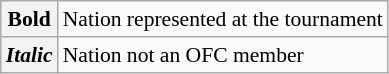<table class="wikitable" style="font-size:90%;">
<tr>
<th><strong>Bold</strong></th>
<td>Nation represented at the tournament</td>
</tr>
<tr>
<th><em>Italic</em></th>
<td>Nation not an OFC member</td>
</tr>
</table>
